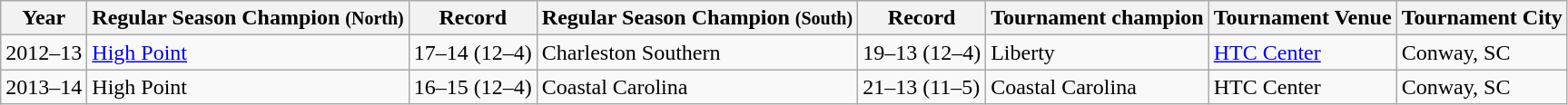<table class="wikitable sortable">
<tr>
<th>Year</th>
<th>Regular Season Champion <small>(North)</small></th>
<th>Record</th>
<th>Regular Season Champion <small>(South)</small></th>
<th>Record</th>
<th>Tournament champion</th>
<th>Tournament Venue</th>
<th>Tournament City</th>
</tr>
<tr>
<td>2012–13</td>
<td><a href='#'>High Point</a></td>
<td>17–14 (12–4)</td>
<td>Charleston Southern</td>
<td>19–13 (12–4)</td>
<td>Liberty</td>
<td><a href='#'>HTC Center</a></td>
<td>Conway, SC</td>
</tr>
<tr>
<td>2013–14</td>
<td>High Point</td>
<td>16–15 (12–4)</td>
<td>Coastal Carolina</td>
<td>21–13 (11–5)</td>
<td>Coastal Carolina</td>
<td>HTC Center</td>
<td>Conway, SC</td>
</tr>
</table>
